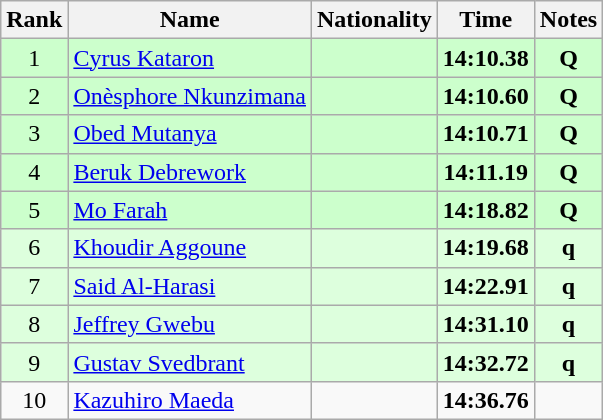<table class="wikitable sortable" style="text-align:center">
<tr>
<th>Rank</th>
<th>Name</th>
<th>Nationality</th>
<th>Time</th>
<th>Notes</th>
</tr>
<tr bgcolor=ccffcc>
<td>1</td>
<td align=left><a href='#'>Cyrus Kataron</a></td>
<td align=left></td>
<td><strong>14:10.38</strong></td>
<td><strong>Q</strong></td>
</tr>
<tr bgcolor=ccffcc>
<td>2</td>
<td align=left><a href='#'>Onèsphore Nkunzimana</a></td>
<td align=left></td>
<td><strong>14:10.60</strong></td>
<td><strong>Q</strong></td>
</tr>
<tr bgcolor=ccffcc>
<td>3</td>
<td align=left><a href='#'>Obed Mutanya</a></td>
<td align=left></td>
<td><strong>14:10.71</strong></td>
<td><strong>Q</strong></td>
</tr>
<tr bgcolor=ccffcc>
<td>4</td>
<td align=left><a href='#'>Beruk Debrework</a></td>
<td align=left></td>
<td><strong>14:11.19</strong></td>
<td><strong>Q</strong></td>
</tr>
<tr bgcolor=ccffcc>
<td>5</td>
<td align=left><a href='#'>Mo Farah</a></td>
<td align=left></td>
<td><strong>14:18.82</strong></td>
<td><strong>Q</strong></td>
</tr>
<tr bgcolor=ddffdd>
<td>6</td>
<td align=left><a href='#'>Khoudir Aggoune</a></td>
<td align=left></td>
<td><strong>14:19.68</strong></td>
<td><strong>q</strong></td>
</tr>
<tr bgcolor=ddffdd>
<td>7</td>
<td align=left><a href='#'>Said Al-Harasi</a></td>
<td align=left></td>
<td><strong>14:22.91</strong></td>
<td><strong>q</strong></td>
</tr>
<tr bgcolor=ddffdd>
<td>8</td>
<td align=left><a href='#'>Jeffrey Gwebu</a></td>
<td align=left></td>
<td><strong>14:31.10</strong></td>
<td><strong>q</strong></td>
</tr>
<tr bgcolor=ddffdd>
<td>9</td>
<td align=left><a href='#'>Gustav Svedbrant</a></td>
<td align=left></td>
<td><strong>14:32.72</strong></td>
<td><strong>q</strong></td>
</tr>
<tr>
<td>10</td>
<td align=left><a href='#'>Kazuhiro Maeda</a></td>
<td align=left></td>
<td><strong>14:36.76</strong></td>
<td></td>
</tr>
</table>
